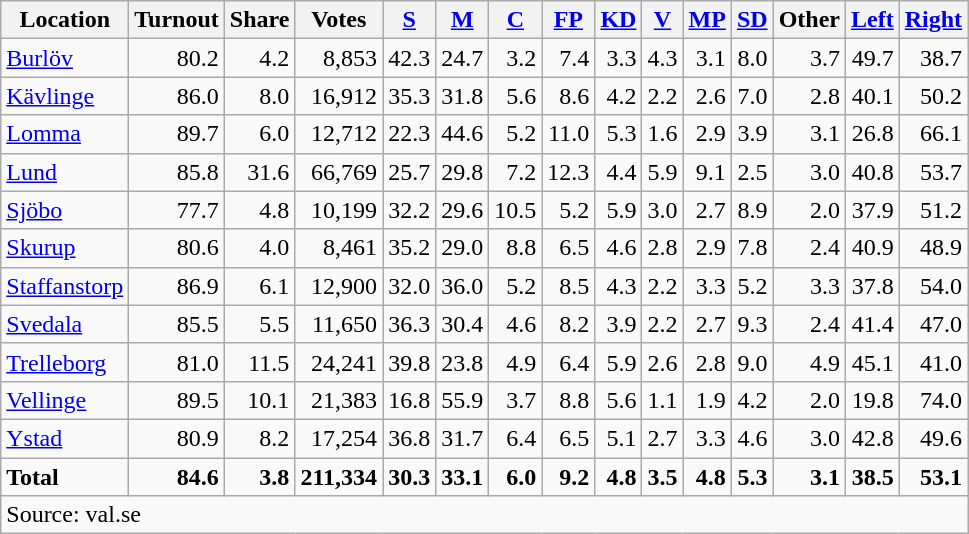<table class="wikitable sortable" style=text-align:right>
<tr>
<th>Location</th>
<th>Turnout</th>
<th>Share</th>
<th>Votes</th>
<th><a href='#'>S</a></th>
<th><a href='#'>M</a></th>
<th><a href='#'>C</a></th>
<th><a href='#'>FP</a></th>
<th><a href='#'>KD</a></th>
<th><a href='#'>V</a></th>
<th><a href='#'>MP</a></th>
<th><a href='#'>SD</a></th>
<th>Other</th>
<th><a href='#'>Left</a></th>
<th><a href='#'>Right</a></th>
</tr>
<tr>
<td align=left><a href='#'>Burlöv</a></td>
<td>80.2</td>
<td>4.2</td>
<td>8,853</td>
<td>42.3</td>
<td>24.7</td>
<td>3.2</td>
<td>7.4</td>
<td>3.3</td>
<td>4.3</td>
<td>3.1</td>
<td>8.0</td>
<td>3.7</td>
<td>49.7</td>
<td>38.7</td>
</tr>
<tr>
<td align=left><a href='#'>Kävlinge</a></td>
<td>86.0</td>
<td>8.0</td>
<td>16,912</td>
<td>35.3</td>
<td>31.8</td>
<td>5.6</td>
<td>8.6</td>
<td>4.2</td>
<td>2.2</td>
<td>2.6</td>
<td>7.0</td>
<td>2.8</td>
<td>40.1</td>
<td>50.2</td>
</tr>
<tr>
<td align=left><a href='#'>Lomma</a></td>
<td>89.7</td>
<td>6.0</td>
<td>12,712</td>
<td>22.3</td>
<td>44.6</td>
<td>5.2</td>
<td>11.0</td>
<td>5.3</td>
<td>1.6</td>
<td>2.9</td>
<td>3.9</td>
<td>3.1</td>
<td>26.8</td>
<td>66.1</td>
</tr>
<tr>
<td align=left><a href='#'>Lund</a></td>
<td>85.8</td>
<td>31.6</td>
<td>66,769</td>
<td>25.7</td>
<td>29.8</td>
<td>7.2</td>
<td>12.3</td>
<td>4.4</td>
<td>5.9</td>
<td>9.1</td>
<td>2.5</td>
<td>3.0</td>
<td>40.8</td>
<td>53.7</td>
</tr>
<tr>
<td align=left><a href='#'>Sjöbo</a></td>
<td>77.7</td>
<td>4.8</td>
<td>10,199</td>
<td>32.2</td>
<td>29.6</td>
<td>10.5</td>
<td>5.2</td>
<td>5.9</td>
<td>3.0</td>
<td>2.7</td>
<td>8.9</td>
<td>2.0</td>
<td>37.9</td>
<td>51.2</td>
</tr>
<tr>
<td align=left><a href='#'>Skurup</a></td>
<td>80.6</td>
<td>4.0</td>
<td>8,461</td>
<td>35.2</td>
<td>29.0</td>
<td>8.8</td>
<td>6.5</td>
<td>4.6</td>
<td>2.8</td>
<td>2.9</td>
<td>7.8</td>
<td>2.4</td>
<td>40.9</td>
<td>48.9</td>
</tr>
<tr>
<td align=left><a href='#'>Staffanstorp</a></td>
<td>86.9</td>
<td>6.1</td>
<td>12,900</td>
<td>32.0</td>
<td>36.0</td>
<td>5.2</td>
<td>8.5</td>
<td>4.3</td>
<td>2.2</td>
<td>3.3</td>
<td>5.2</td>
<td>3.3</td>
<td>37.8</td>
<td>54.0</td>
</tr>
<tr>
<td align=left><a href='#'>Svedala</a></td>
<td>85.5</td>
<td>5.5</td>
<td>11,650</td>
<td>36.3</td>
<td>30.4</td>
<td>4.6</td>
<td>8.2</td>
<td>3.9</td>
<td>2.2</td>
<td>2.7</td>
<td>9.3</td>
<td>2.4</td>
<td>41.4</td>
<td>47.0</td>
</tr>
<tr>
<td align=left><a href='#'>Trelleborg</a></td>
<td>81.0</td>
<td>11.5</td>
<td>24,241</td>
<td>39.8</td>
<td>23.8</td>
<td>4.9</td>
<td>6.4</td>
<td>5.9</td>
<td>2.6</td>
<td>2.8</td>
<td>9.0</td>
<td>4.9</td>
<td>45.1</td>
<td>41.0</td>
</tr>
<tr>
<td align=left><a href='#'>Vellinge</a></td>
<td>89.5</td>
<td>10.1</td>
<td>21,383</td>
<td>16.8</td>
<td>55.9</td>
<td>3.7</td>
<td>8.8</td>
<td>5.6</td>
<td>1.1</td>
<td>1.9</td>
<td>4.2</td>
<td>2.0</td>
<td>19.8</td>
<td>74.0</td>
</tr>
<tr>
<td align=left><a href='#'>Ystad</a></td>
<td>80.9</td>
<td>8.2</td>
<td>17,254</td>
<td>36.8</td>
<td>31.7</td>
<td>6.4</td>
<td>6.5</td>
<td>5.1</td>
<td>2.7</td>
<td>3.3</td>
<td>4.6</td>
<td>3.0</td>
<td>42.8</td>
<td>49.6</td>
</tr>
<tr>
<td align=left><strong>Total</strong></td>
<td><strong>84.6</strong></td>
<td><strong>3.8</strong></td>
<td><strong>211,334</strong></td>
<td><strong>30.3</strong></td>
<td><strong>33.1</strong></td>
<td><strong>6.0</strong></td>
<td><strong>9.2</strong></td>
<td><strong>4.8</strong></td>
<td><strong>3.5</strong></td>
<td><strong>4.8</strong></td>
<td><strong>5.3</strong></td>
<td><strong>3.1</strong></td>
<td><strong>38.5</strong></td>
<td><strong>53.1</strong></td>
</tr>
<tr>
<td align=left colspan=15>Source: val.se </td>
</tr>
</table>
